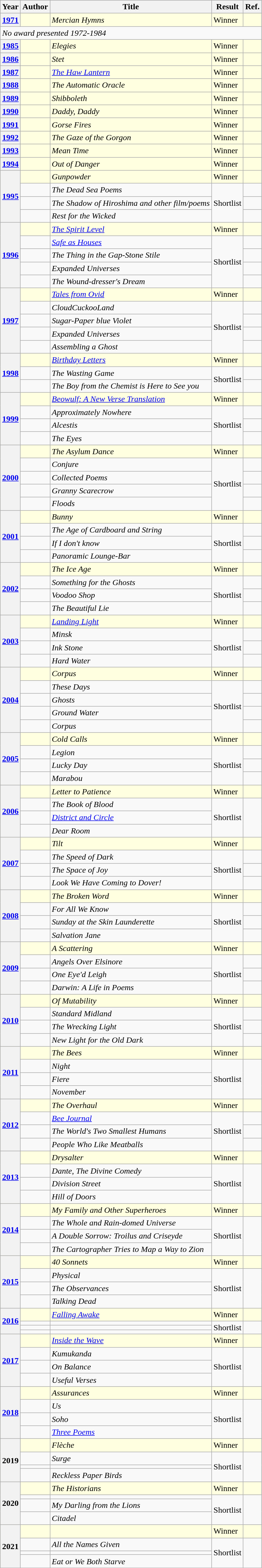<table class="wikitable sortable mw-collapsible">
<tr>
<th>Year</th>
<th>Author</th>
<th>Title</th>
<th>Result</th>
<th>Ref.</th>
</tr>
<tr style="background:lightyellow;">
<th><a href='#'>1971</a></th>
<td></td>
<td><em>Mercian Hymns</em></td>
<td>Winner</td>
<td></td>
</tr>
<tr>
<td colspan="5"><em>No award presented 1972-1984</em></td>
</tr>
<tr style="background:lightyellow;">
<th><a href='#'>1985</a></th>
<td></td>
<td><em>Elegies  </em></td>
<td>Winner</td>
<td></td>
</tr>
<tr style="background:lightyellow;">
<th><a href='#'>1986</a></th>
<td></td>
<td><em>Stet</em></td>
<td>Winner</td>
<td></td>
</tr>
<tr style="background:lightyellow;">
<th><a href='#'>1987</a></th>
<td></td>
<td><em><a href='#'>The Haw Lantern</a></em></td>
<td>Winner</td>
<td></td>
</tr>
<tr style="background:lightyellow;">
<th><a href='#'>1988</a></th>
<td></td>
<td><em>The Automatic Oracle</em></td>
<td>Winner</td>
<td></td>
</tr>
<tr style="background:lightyellow;">
<th><a href='#'>1989</a></th>
<td></td>
<td><em>Shibboleth</em></td>
<td>Winner</td>
<td></td>
</tr>
<tr style="background:lightyellow;">
<th><a href='#'>1990</a></th>
<td></td>
<td><em>Daddy, Daddy</em></td>
<td>Winner</td>
<td></td>
</tr>
<tr style="background:lightyellow;">
<th><a href='#'>1991</a></th>
<td></td>
<td><em>Gorse Fires</em></td>
<td>Winner</td>
<td></td>
</tr>
<tr style="background:lightyellow;">
<th><a href='#'>1992</a></th>
<td></td>
<td><em>The Gaze of the Gorgon</em></td>
<td>Winner</td>
<td></td>
</tr>
<tr style="background:lightyellow;">
<th><a href='#'>1993</a></th>
<td></td>
<td><em>Mean Time</em></td>
<td>Winner</td>
<td></td>
</tr>
<tr style="background:lightyellow;">
<th><a href='#'>1994</a></th>
<td></td>
<td><em>Out of Danger</em></td>
<td>Winner</td>
<td></td>
</tr>
<tr style="background:lightyellow;">
<th rowspan="4"><a href='#'>1995</a></th>
<td></td>
<td><em>Gunpowder</em></td>
<td>Winner</td>
<td></td>
</tr>
<tr>
<td></td>
<td><em>The Dead Sea Poems</em></td>
<td rowspan="3">Shortlist</td>
<td></td>
</tr>
<tr>
<td></td>
<td><em>The Shadow of Hiroshima and other film/poems</em></td>
<td></td>
</tr>
<tr>
<td></td>
<td><em>Rest for the Wicked</em></td>
<td></td>
</tr>
<tr style="background:lightyellow;">
<th rowspan="5"><a href='#'>1996</a></th>
<td></td>
<td><em><a href='#'>The Spirit Level</a>  </em></td>
<td>Winner</td>
<td></td>
</tr>
<tr>
<td></td>
<td><em><a href='#'>Safe as Houses</a></em></td>
<td rowspan="4">Shortlist</td>
<td></td>
</tr>
<tr>
<td></td>
<td><em>The Thing in the Gap-Stone Stile</em></td>
<td></td>
</tr>
<tr>
<td></td>
<td><em>Expanded Universes</em></td>
<td></td>
</tr>
<tr>
<td></td>
<td><em>The Wound-dresser's Dream</em></td>
<td></td>
</tr>
<tr style="background:lightyellow;">
<th rowspan="5"><a href='#'>1997</a></th>
<td></td>
<td><em><a href='#'>Tales from Ovid</a>  </em></td>
<td>Winner</td>
<td></td>
</tr>
<tr>
<td></td>
<td><em>CloudCuckooLand</em></td>
<td rowspan="4">Shortlist</td>
<td></td>
</tr>
<tr>
<td></td>
<td><em>Sugar-Paper blue Violet</em></td>
<td></td>
</tr>
<tr>
<td></td>
<td><em>Expanded Universes</em></td>
<td></td>
</tr>
<tr>
<td></td>
<td><em>Assembling a Ghost</em></td>
<td></td>
</tr>
<tr style="background:lightyellow;">
<th rowspan="3"><a href='#'>1998</a></th>
<td></td>
<td><em><a href='#'>Birthday Letters</a>  </em></td>
<td>Winner</td>
<td></td>
</tr>
<tr>
<td></td>
<td><em>The Wasting Game</em></td>
<td rowspan="2">Shortlist</td>
<td></td>
</tr>
<tr>
<td></td>
<td><em>The Boy from the Chemist is Here to See you</em></td>
<td></td>
</tr>
<tr style="background:lightyellow;">
<th rowspan="4"><a href='#'>1999</a></th>
<td></td>
<td><em><a href='#'>Beowulf: A New Verse Translation</a>  </em></td>
<td>Winner</td>
<td></td>
</tr>
<tr>
<td></td>
<td><em>Approximately Nowhere</em></td>
<td rowspan="3">Shortlist</td>
<td></td>
</tr>
<tr>
<td></td>
<td><em>Alcestis</em></td>
<td></td>
</tr>
<tr>
<td></td>
<td><em>The Eyes</em></td>
<td></td>
</tr>
<tr style="background:lightyellow;">
<th rowspan="5"><a href='#'>2000</a></th>
<td></td>
<td><em>The Asylum Dance</em></td>
<td>Winner</td>
<td></td>
</tr>
<tr>
<td></td>
<td><em>Conjure</em></td>
<td rowspan="4">Shortlist</td>
<td></td>
</tr>
<tr>
<td></td>
<td><em>Collected Poems</em></td>
<td></td>
</tr>
<tr>
<td></td>
<td><em>Granny Scarecrow</em></td>
<td></td>
</tr>
<tr>
<td></td>
<td><em>Floods</em></td>
<td></td>
</tr>
<tr style="background:lightyellow;">
<th rowspan="4"><a href='#'>2001</a></th>
<td></td>
<td><em>Bunny</em></td>
<td>Winner</td>
<td></td>
</tr>
<tr>
<td></td>
<td><em>The Age of Cardboard and String</em></td>
<td rowspan="3">Shortlist</td>
<td></td>
</tr>
<tr>
<td></td>
<td><em>If I don't know</em></td>
<td></td>
</tr>
<tr>
<td></td>
<td><em>Panoramic Lounge-Bar</em></td>
<td></td>
</tr>
<tr style="background:lightyellow;">
<th rowspan="4"><a href='#'>2002</a></th>
<td></td>
<td><em>The Ice Age</em></td>
<td>Winner</td>
<td></td>
</tr>
<tr>
<td></td>
<td><em>Something for the Ghosts</em></td>
<td rowspan="3">Shortlist</td>
<td></td>
</tr>
<tr>
<td></td>
<td><em>Voodoo Shop</em></td>
<td></td>
</tr>
<tr>
<td></td>
<td><em>The Beautiful Lie</em></td>
<td></td>
</tr>
<tr style="background:lightyellow;">
<th rowspan="4"><a href='#'>2003</a></th>
<td></td>
<td><em><a href='#'>Landing Light</a></em></td>
<td>Winner</td>
<td></td>
</tr>
<tr>
<td></td>
<td><em>Minsk</em></td>
<td rowspan="3">Shortlist</td>
<td></td>
</tr>
<tr>
<td></td>
<td><em>Ink Stone</em></td>
<td></td>
</tr>
<tr>
<td></td>
<td><em>Hard Water</em></td>
<td></td>
</tr>
<tr style="background:lightyellow;">
<th rowspan="5"><a href='#'>2004</a></th>
<td></td>
<td><em>Corpus</em></td>
<td>Winner</td>
<td></td>
</tr>
<tr>
<td></td>
<td><em>These Days</em></td>
<td rowspan="4">Shortlist</td>
<td></td>
</tr>
<tr>
<td></td>
<td><em>Ghosts</em></td>
<td></td>
</tr>
<tr>
<td></td>
<td><em>Ground Water</em></td>
<td></td>
</tr>
<tr>
<td></td>
<td><em>Corpus</em></td>
<td></td>
</tr>
<tr style="background:lightyellow;">
<th rowspan="4"><a href='#'>2005</a></th>
<td></td>
<td><em>Cold Calls</em></td>
<td>Winner</td>
<td></td>
</tr>
<tr>
<td></td>
<td><em>Legion</em></td>
<td rowspan="3">Shortlist</td>
<td></td>
</tr>
<tr>
<td></td>
<td><em>Lucky Day</em></td>
<td></td>
</tr>
<tr>
<td></td>
<td><em>Marabou</em></td>
<td></td>
</tr>
<tr style="background:lightyellow;">
<th rowspan="4"><a href='#'>2006</a></th>
<td></td>
<td><em>Letter to Patience</em></td>
<td>Winner</td>
<td></td>
</tr>
<tr>
<td></td>
<td><em>The Book of Blood</em></td>
<td rowspan="3">Shortlist</td>
<td rowspan="3"></td>
</tr>
<tr>
<td></td>
<td><em><a href='#'>District and Circle</a></em></td>
</tr>
<tr>
<td></td>
<td><em>Dear Room</em></td>
</tr>
<tr style="background:lightyellow;">
<th rowspan="4"><a href='#'>2007</a></th>
<td></td>
<td><em>Tilt</em></td>
<td>Winner</td>
<td></td>
</tr>
<tr>
<td></td>
<td><em>The Speed of Dark</em></td>
<td rowspan="3">Shortlist</td>
<td></td>
</tr>
<tr>
<td></td>
<td><em>The Space of Joy</em></td>
<td></td>
</tr>
<tr>
<td></td>
<td><em>Look We Have Coming to Dover!</em></td>
<td></td>
</tr>
<tr style="background:lightyellow;">
<th rowspan="4"><a href='#'>2008</a></th>
<td></td>
<td><em>The Broken Word</em></td>
<td>Winner</td>
<td></td>
</tr>
<tr>
<td></td>
<td><em>For All We Know</em></td>
<td rowspan="3">Shortlist</td>
<td></td>
</tr>
<tr>
<td></td>
<td><em>Sunday at the Skin Launderette</em></td>
<td></td>
</tr>
<tr>
<td></td>
<td><em>Salvation Jane</em></td>
<td></td>
</tr>
<tr style="background:lightyellow;">
<th rowspan="4"><a href='#'>2009</a></th>
<td></td>
<td><em>A Scattering  </em></td>
<td>Winner</td>
<td></td>
</tr>
<tr>
<td></td>
<td><em>Angels Over Elsinore</em></td>
<td rowspan="3">Shortlist</td>
<td></td>
</tr>
<tr>
<td></td>
<td><em>One Eye'd Leigh</em></td>
<td></td>
</tr>
<tr>
<td></td>
<td><em>Darwin: A Life in Poems</em></td>
<td></td>
</tr>
<tr style="background:lightyellow;">
<th rowspan="4"><a href='#'>2010</a></th>
<td></td>
<td><em>Of Mutability  </em></td>
<td>Winner</td>
<td></td>
</tr>
<tr>
<td></td>
<td><em>Standard Midland</em></td>
<td rowspan="3">Shortlist</td>
<td></td>
</tr>
<tr>
<td></td>
<td><em>The Wrecking Light</em></td>
<td></td>
</tr>
<tr>
<td></td>
<td><em>New Light for the Old Dark</em></td>
<td></td>
</tr>
<tr style="background:lightyellow;">
<th rowspan="4"><a href='#'>2011</a></th>
<td></td>
<td><em>The Bees</em></td>
<td>Winner</td>
<td></td>
</tr>
<tr>
<td></td>
<td><em>Night</em></td>
<td rowspan="3">Shortlist</td>
<td rowspan="3"></td>
</tr>
<tr>
<td></td>
<td><em>Fiere</em></td>
</tr>
<tr>
<td></td>
<td><em>November</em></td>
</tr>
<tr style="background:lightyellow;">
<th rowspan="4"><a href='#'>2012</a></th>
<td></td>
<td><em>The Overhaul</em></td>
<td>Winner</td>
<td></td>
</tr>
<tr>
<td></td>
<td><em><a href='#'>Bee Journal</a></em></td>
<td rowspan="3">Shortlist</td>
<td></td>
</tr>
<tr>
<td></td>
<td><em>The World's Two Smallest Humans</em></td>
<td></td>
</tr>
<tr>
<td></td>
<td><em>People Who Like Meatballs</em></td>
<td></td>
</tr>
<tr style="background:lightyellow;">
<th rowspan="4"><a href='#'>2013</a></th>
<td></td>
<td><em>Drysalter</em></td>
<td>Winner</td>
<td></td>
</tr>
<tr>
<td></td>
<td><em>Dante, The Divine Comedy</em></td>
<td rowspan="3">Shortlist</td>
<td rowspan="3"></td>
</tr>
<tr>
<td></td>
<td><em>Division Street</em></td>
</tr>
<tr>
<td></td>
<td><em>Hill of Doors</em></td>
</tr>
<tr style="background:lightyellow;">
<th rowspan="4"><a href='#'>2014</a></th>
<td></td>
<td><em>My Family and Other Superheroes</em></td>
<td>Winner</td>
<td></td>
</tr>
<tr>
<td></td>
<td><em>The Whole and Rain-domed Universe</em></td>
<td rowspan="3">Shortlist</td>
<td rowspan="3"></td>
</tr>
<tr>
<td></td>
<td><em>A Double Sorrow: Troilus and Criseyde</em></td>
</tr>
<tr>
<td></td>
<td><em>The Cartographer Tries to Map a Way to Zion</em></td>
</tr>
<tr style="background:lightyellow;">
<th rowspan="4"><a href='#'>2015</a></th>
<td></td>
<td><em>40 Sonnets</em></td>
<td>Winner</td>
<td></td>
</tr>
<tr>
<td></td>
<td><em>Physical</em></td>
<td rowspan="3">Shortlist</td>
<td rowspan="3"></td>
</tr>
<tr>
<td></td>
<td><em>The Observances</em></td>
</tr>
<tr>
<td></td>
<td><em>Talking Dead</em></td>
</tr>
<tr style="background:lightyellow;">
<th rowspan="4"><a href='#'>2016</a></th>
<td></td>
<td><em><a href='#'>Falling Awake</a></em></td>
<td>Winner</td>
<td></td>
</tr>
<tr>
<td></td>
<td></td>
<td rowspan="3">Shortlist</td>
<td rowspan="3"></td>
</tr>
<tr>
<td></td>
<td></td>
</tr>
<tr>
<td></td>
<td></td>
</tr>
<tr style="background:lightyellow;">
<th rowspan="4"><a href='#'>2017</a></th>
<td></td>
<td><em><a href='#'>Inside the Wave</a>  </em></td>
<td>Winner</td>
<td></td>
</tr>
<tr>
<td></td>
<td><em>Kumukanda</em></td>
<td rowspan="3">Shortlist</td>
<td rowspan="3"></td>
</tr>
<tr>
<td></td>
<td><em>On Balance</em></td>
</tr>
<tr>
<td></td>
<td><em>Useful Verses</em></td>
</tr>
<tr style="background:lightyellow;">
<th rowspan="4"><a href='#'>2018</a></th>
<td></td>
<td><em>Assurances</em></td>
<td>Winner</td>
<td></td>
</tr>
<tr>
<td></td>
<td><em>Us</em></td>
<td rowspan="3">Shortlist</td>
<td rowspan="3"></td>
</tr>
<tr>
<td></td>
<td><em>Soho</em></td>
</tr>
<tr>
<td></td>
<td><em><a href='#'>Three Poems</a></em></td>
</tr>
<tr style="background:lightyellow;">
<th rowspan="4">2019</th>
<td></td>
<td><em>Flèche</em></td>
<td>Winner</td>
<td></td>
</tr>
<tr>
<td></td>
<td><em>Surge</em></td>
<td rowspan="3">Shortlist</td>
<td rowspan="3"></td>
</tr>
<tr>
<td></td>
<td><em></em></td>
</tr>
<tr>
<td></td>
<td><em>Reckless Paper Birds</em></td>
</tr>
<tr style="background:lightyellow;">
<th rowspan="4">2020</th>
<td></td>
<td><em>The Historians</em></td>
<td>Winner</td>
<td></td>
</tr>
<tr>
<td></td>
<td><em></em></td>
<td rowspan="3">Shortlist</td>
<td rowspan="3"></td>
</tr>
<tr>
<td></td>
<td><em>My Darling from the Lions</em></td>
</tr>
<tr>
<td></td>
<td><em>Citadel</em></td>
</tr>
<tr style="background:lightyellow;">
<th rowspan="4">2021</th>
<td></td>
<td><em>   </em></td>
<td>Winner</td>
<td></td>
</tr>
<tr>
<td></td>
<td><em>All the Names Given</em></td>
<td rowspan="3">Shortlist</td>
<td rowspan="3"></td>
</tr>
<tr>
<td></td>
<td><em></em></td>
</tr>
<tr>
<td></td>
<td><em>Eat or We Both Starve</em></td>
</tr>
</table>
